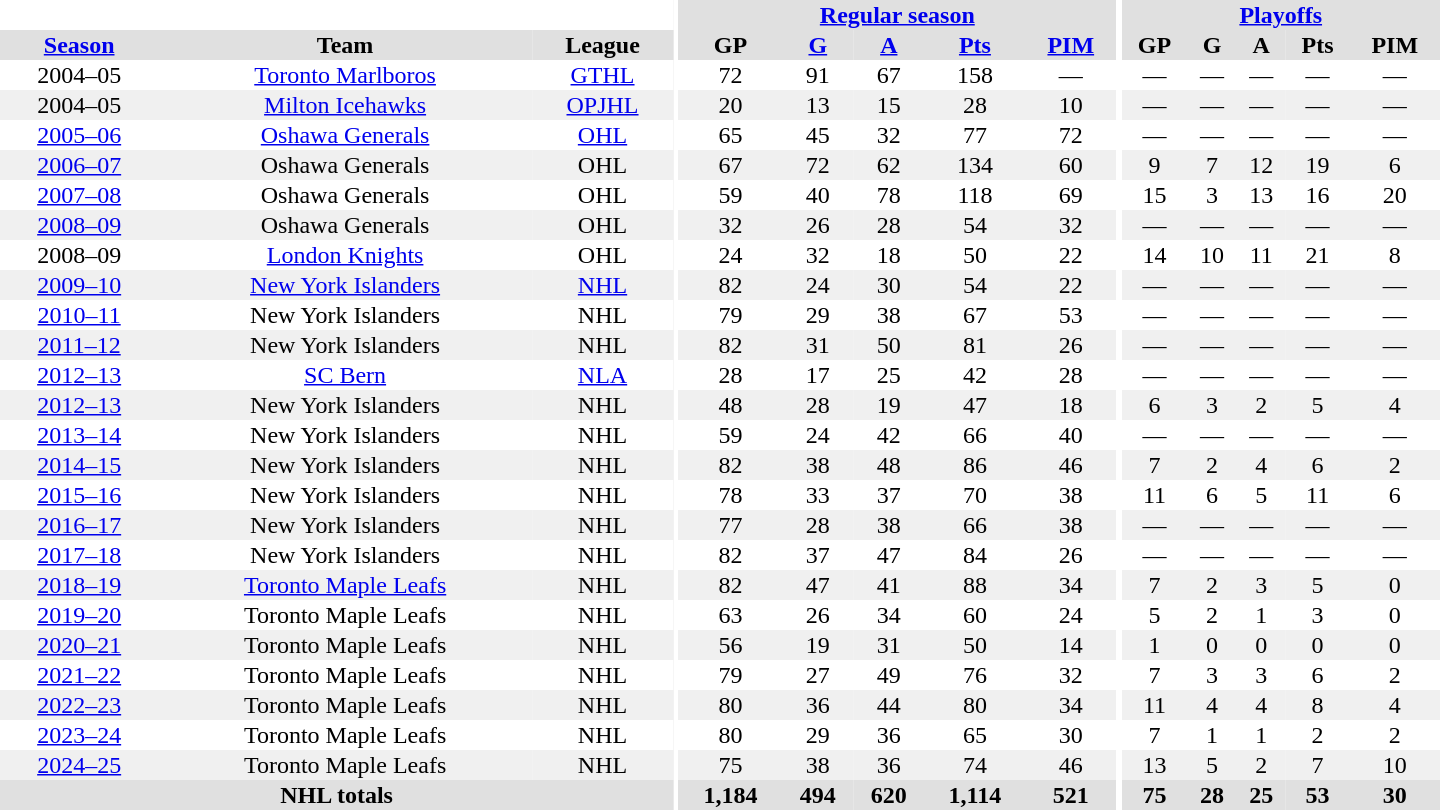<table border="0" cellpadding="1" cellspacing="0" style="text-align:center; width:60em;">
<tr bgcolor="#e0e0e0">
<th colspan="3" bgcolor="#ffffff"></th>
<th rowspan="99" bgcolor="#ffffff"></th>
<th colspan="5"><a href='#'>Regular season</a></th>
<th rowspan="99" bgcolor="#ffffff"></th>
<th colspan="5"><a href='#'>Playoffs</a></th>
</tr>
<tr bgcolor="#e0e0e0">
<th><a href='#'>Season</a></th>
<th>Team</th>
<th>League</th>
<th>GP</th>
<th><a href='#'>G</a></th>
<th><a href='#'>A</a></th>
<th><a href='#'>Pts</a></th>
<th><a href='#'>PIM</a></th>
<th>GP</th>
<th>G</th>
<th>A</th>
<th>Pts</th>
<th>PIM</th>
</tr>
<tr>
<td>2004–05</td>
<td><a href='#'>Toronto Marlboros</a></td>
<td><a href='#'>GTHL</a></td>
<td>72</td>
<td>91</td>
<td>67</td>
<td>158</td>
<td>—</td>
<td>—</td>
<td>—</td>
<td>—</td>
<td>—</td>
<td>—</td>
</tr>
<tr bgcolor="#f0f0f0">
<td>2004–05</td>
<td><a href='#'>Milton Icehawks</a></td>
<td><a href='#'>OPJHL</a></td>
<td>20</td>
<td>13</td>
<td>15</td>
<td>28</td>
<td>10</td>
<td>—</td>
<td>—</td>
<td>—</td>
<td>—</td>
<td>—</td>
</tr>
<tr>
<td><a href='#'>2005–06</a></td>
<td><a href='#'>Oshawa Generals</a></td>
<td><a href='#'>OHL</a></td>
<td>65</td>
<td>45</td>
<td>32</td>
<td>77</td>
<td>72</td>
<td>—</td>
<td>—</td>
<td>—</td>
<td>—</td>
<td>—</td>
</tr>
<tr bgcolor="#f0f0f0">
<td><a href='#'>2006–07</a></td>
<td>Oshawa Generals</td>
<td>OHL</td>
<td>67</td>
<td>72</td>
<td>62</td>
<td>134</td>
<td>60</td>
<td>9</td>
<td>7</td>
<td>12</td>
<td>19</td>
<td>6</td>
</tr>
<tr>
<td><a href='#'>2007–08</a></td>
<td>Oshawa Generals</td>
<td>OHL</td>
<td>59</td>
<td>40</td>
<td>78</td>
<td>118</td>
<td>69</td>
<td>15</td>
<td>3</td>
<td>13</td>
<td>16</td>
<td>20</td>
</tr>
<tr bgcolor="#f0f0f0">
<td><a href='#'>2008–09</a></td>
<td>Oshawa Generals</td>
<td>OHL</td>
<td>32</td>
<td>26</td>
<td>28</td>
<td>54</td>
<td>32</td>
<td>—</td>
<td>—</td>
<td>—</td>
<td>—</td>
<td>—</td>
</tr>
<tr>
<td>2008–09</td>
<td><a href='#'>London Knights</a></td>
<td>OHL</td>
<td>24</td>
<td>32</td>
<td>18</td>
<td>50</td>
<td>22</td>
<td>14</td>
<td>10</td>
<td>11</td>
<td>21</td>
<td>8</td>
</tr>
<tr style="background:#f0f0f0;">
<td><a href='#'>2009–10</a></td>
<td><a href='#'>New York Islanders</a></td>
<td><a href='#'>NHL</a></td>
<td>82</td>
<td>24</td>
<td>30</td>
<td>54</td>
<td>22</td>
<td>—</td>
<td>—</td>
<td>—</td>
<td>—</td>
<td>—</td>
</tr>
<tr>
<td><a href='#'>2010–11</a></td>
<td>New York Islanders</td>
<td>NHL</td>
<td>79</td>
<td>29</td>
<td>38</td>
<td>67</td>
<td>53</td>
<td>—</td>
<td>—</td>
<td>—</td>
<td>—</td>
<td>—</td>
</tr>
<tr style="background:#f0f0f0;">
<td><a href='#'>2011–12</a></td>
<td>New York Islanders</td>
<td>NHL</td>
<td>82</td>
<td>31</td>
<td>50</td>
<td>81</td>
<td>26</td>
<td>—</td>
<td>—</td>
<td>—</td>
<td>—</td>
<td>—</td>
</tr>
<tr>
<td><a href='#'>2012–13</a></td>
<td><a href='#'>SC Bern</a></td>
<td><a href='#'>NLA</a></td>
<td>28</td>
<td>17</td>
<td>25</td>
<td>42</td>
<td>28</td>
<td>—</td>
<td>—</td>
<td>—</td>
<td>—</td>
<td>—</td>
</tr>
<tr bgcolor="#f0f0f0">
<td><a href='#'>2012–13</a></td>
<td>New York Islanders</td>
<td>NHL</td>
<td>48</td>
<td>28</td>
<td>19</td>
<td>47</td>
<td>18</td>
<td>6</td>
<td>3</td>
<td>2</td>
<td>5</td>
<td>4</td>
</tr>
<tr>
<td><a href='#'>2013–14</a></td>
<td>New York Islanders</td>
<td>NHL</td>
<td>59</td>
<td>24</td>
<td>42</td>
<td>66</td>
<td>40</td>
<td>—</td>
<td>—</td>
<td>—</td>
<td>—</td>
<td>—</td>
</tr>
<tr bgcolor="#f0f0f0">
<td><a href='#'>2014–15</a></td>
<td>New York Islanders</td>
<td>NHL</td>
<td>82</td>
<td>38</td>
<td>48</td>
<td>86</td>
<td>46</td>
<td>7</td>
<td>2</td>
<td>4</td>
<td>6</td>
<td>2</td>
</tr>
<tr>
<td><a href='#'>2015–16</a></td>
<td>New York Islanders</td>
<td>NHL</td>
<td>78</td>
<td>33</td>
<td>37</td>
<td>70</td>
<td>38</td>
<td>11</td>
<td>6</td>
<td>5</td>
<td>11</td>
<td>6</td>
</tr>
<tr bgcolor="#f0f0f0">
<td><a href='#'>2016–17</a></td>
<td>New York Islanders</td>
<td>NHL</td>
<td>77</td>
<td>28</td>
<td>38</td>
<td>66</td>
<td>38</td>
<td>—</td>
<td>—</td>
<td>—</td>
<td>—</td>
<td>—</td>
</tr>
<tr>
<td><a href='#'>2017–18</a></td>
<td>New York Islanders</td>
<td>NHL</td>
<td>82</td>
<td>37</td>
<td>47</td>
<td>84</td>
<td>26</td>
<td>—</td>
<td>—</td>
<td>—</td>
<td>—</td>
<td>—</td>
</tr>
<tr bgcolor="#f0f0f0">
<td><a href='#'>2018–19</a></td>
<td><a href='#'>Toronto Maple Leafs</a></td>
<td>NHL</td>
<td>82</td>
<td>47</td>
<td>41</td>
<td>88</td>
<td>34</td>
<td>7</td>
<td>2</td>
<td>3</td>
<td>5</td>
<td>0</td>
</tr>
<tr>
<td><a href='#'>2019–20</a></td>
<td>Toronto Maple Leafs</td>
<td>NHL</td>
<td>63</td>
<td>26</td>
<td>34</td>
<td>60</td>
<td>24</td>
<td>5</td>
<td>2</td>
<td>1</td>
<td>3</td>
<td>0</td>
</tr>
<tr bgcolor="#f0f0f0">
<td><a href='#'>2020–21</a></td>
<td>Toronto Maple Leafs</td>
<td>NHL</td>
<td>56</td>
<td>19</td>
<td>31</td>
<td>50</td>
<td>14</td>
<td>1</td>
<td>0</td>
<td>0</td>
<td>0</td>
<td>0</td>
</tr>
<tr>
<td><a href='#'>2021–22</a></td>
<td>Toronto Maple Leafs</td>
<td>NHL</td>
<td>79</td>
<td>27</td>
<td>49</td>
<td>76</td>
<td>32</td>
<td>7</td>
<td>3</td>
<td>3</td>
<td>6</td>
<td>2</td>
</tr>
<tr bgcolor="#f0f0f0">
<td><a href='#'>2022–23</a></td>
<td>Toronto Maple Leafs</td>
<td>NHL</td>
<td>80</td>
<td>36</td>
<td>44</td>
<td>80</td>
<td>34</td>
<td>11</td>
<td>4</td>
<td>4</td>
<td>8</td>
<td>4</td>
</tr>
<tr>
<td><a href='#'>2023–24</a></td>
<td>Toronto Maple Leafs</td>
<td>NHL</td>
<td>80</td>
<td>29</td>
<td>36</td>
<td>65</td>
<td>30</td>
<td>7</td>
<td>1</td>
<td>1</td>
<td>2</td>
<td>2</td>
</tr>
<tr bgcolor="#f0f0f0">
<td><a href='#'>2024–25</a></td>
<td>Toronto Maple Leafs</td>
<td>NHL</td>
<td>75</td>
<td>38</td>
<td>36</td>
<td>74</td>
<td>46</td>
<td>13</td>
<td>5</td>
<td>2</td>
<td>7</td>
<td>10</td>
</tr>
<tr bgcolor="#e0e0e0">
<th colspan="3">NHL totals</th>
<th>1,184</th>
<th>494</th>
<th>620</th>
<th>1,114</th>
<th>521</th>
<th>75</th>
<th>28</th>
<th>25</th>
<th>53</th>
<th>30</th>
</tr>
</table>
